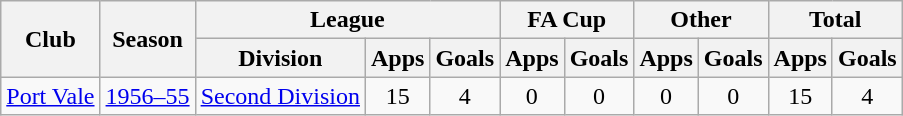<table class="wikitable" style="text-align: center;">
<tr>
<th rowspan="2">Club</th>
<th rowspan="2">Season</th>
<th colspan="3">League</th>
<th colspan="2">FA Cup</th>
<th colspan="2">Other</th>
<th colspan="2">Total</th>
</tr>
<tr>
<th>Division</th>
<th>Apps</th>
<th>Goals</th>
<th>Apps</th>
<th>Goals</th>
<th>Apps</th>
<th>Goals</th>
<th>Apps</th>
<th>Goals</th>
</tr>
<tr>
<td><a href='#'>Port Vale</a></td>
<td><a href='#'>1956–55</a></td>
<td><a href='#'>Second Division</a></td>
<td>15</td>
<td>4</td>
<td>0</td>
<td>0</td>
<td>0</td>
<td>0</td>
<td>15</td>
<td>4</td>
</tr>
</table>
